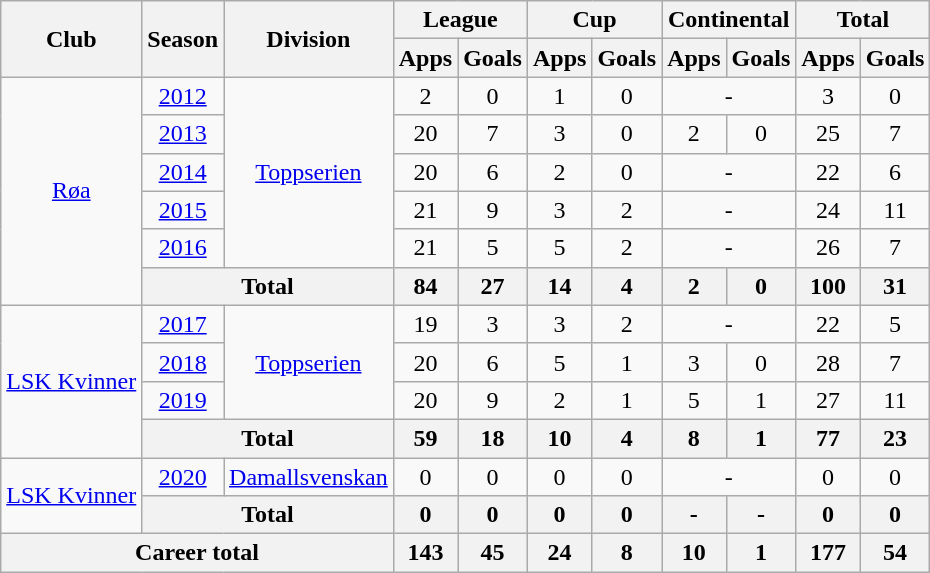<table class="wikitable" style="text-align: center;">
<tr>
<th rowspan="2">Club</th>
<th rowspan="2">Season</th>
<th rowspan="2">Division</th>
<th colspan="2">League</th>
<th colspan="2">Cup</th>
<th colspan="2">Continental</th>
<th colspan="2">Total</th>
</tr>
<tr>
<th>Apps</th>
<th>Goals</th>
<th>Apps</th>
<th>Goals</th>
<th>Apps</th>
<th>Goals</th>
<th>Apps</th>
<th>Goals</th>
</tr>
<tr>
<td rowspan="6" valign="center"><a href='#'>Røa</a></td>
<td><a href='#'>2012</a></td>
<td rowspan="5" valign="center"><a href='#'>Toppserien</a></td>
<td>2</td>
<td>0</td>
<td>1</td>
<td>0</td>
<td colspan="2">-</td>
<td>3</td>
<td>0</td>
</tr>
<tr>
<td><a href='#'>2013</a></td>
<td>20</td>
<td>7</td>
<td>3</td>
<td>0</td>
<td>2</td>
<td>0</td>
<td>25</td>
<td>7</td>
</tr>
<tr>
<td><a href='#'>2014</a></td>
<td>20</td>
<td>6</td>
<td>2</td>
<td>0</td>
<td colspan="2">-</td>
<td>22</td>
<td>6</td>
</tr>
<tr>
<td><a href='#'>2015</a></td>
<td>21</td>
<td>9</td>
<td>3</td>
<td>2</td>
<td colspan="2">-</td>
<td>24</td>
<td>11</td>
</tr>
<tr>
<td><a href='#'>2016</a></td>
<td>21</td>
<td>5</td>
<td>5</td>
<td>2</td>
<td colspan="2">-</td>
<td>26</td>
<td>7</td>
</tr>
<tr>
<th colspan="2">Total</th>
<th>84</th>
<th>27</th>
<th>14</th>
<th>4</th>
<th>2</th>
<th>0</th>
<th>100</th>
<th>31</th>
</tr>
<tr>
<td rowspan="4" valign="center"><a href='#'>LSK Kvinner</a></td>
<td><a href='#'>2017</a></td>
<td rowspan="3" valign="center"><a href='#'>Toppserien</a></td>
<td>19</td>
<td>3</td>
<td>3</td>
<td>2</td>
<td colspan="2">-</td>
<td>22</td>
<td>5</td>
</tr>
<tr>
<td><a href='#'>2018</a></td>
<td>20</td>
<td>6</td>
<td>5</td>
<td>1</td>
<td>3</td>
<td>0</td>
<td>28</td>
<td>7</td>
</tr>
<tr>
<td><a href='#'>2019</a></td>
<td>20</td>
<td>9</td>
<td>2</td>
<td>1</td>
<td>5</td>
<td>1</td>
<td>27</td>
<td>11</td>
</tr>
<tr>
<th colspan="2">Total</th>
<th>59</th>
<th>18</th>
<th>10</th>
<th>4</th>
<th>8</th>
<th>1</th>
<th>77</th>
<th>23</th>
</tr>
<tr>
<td rowspan="2" valign="center"><a href='#'>LSK Kvinner</a></td>
<td><a href='#'>2020</a></td>
<td rowspan="1" valign="center"><a href='#'>Damallsvenskan</a></td>
<td>0</td>
<td>0</td>
<td>0</td>
<td>0</td>
<td colspan="2">-</td>
<td>0</td>
<td>0</td>
</tr>
<tr>
<th colspan="2">Total</th>
<th>0</th>
<th>0</th>
<th>0</th>
<th>0</th>
<th>-</th>
<th>-</th>
<th>0</th>
<th>0</th>
</tr>
<tr>
<th colspan="3">Career total</th>
<th>143</th>
<th>45</th>
<th>24</th>
<th>8</th>
<th>10</th>
<th>1</th>
<th>177</th>
<th>54</th>
</tr>
</table>
